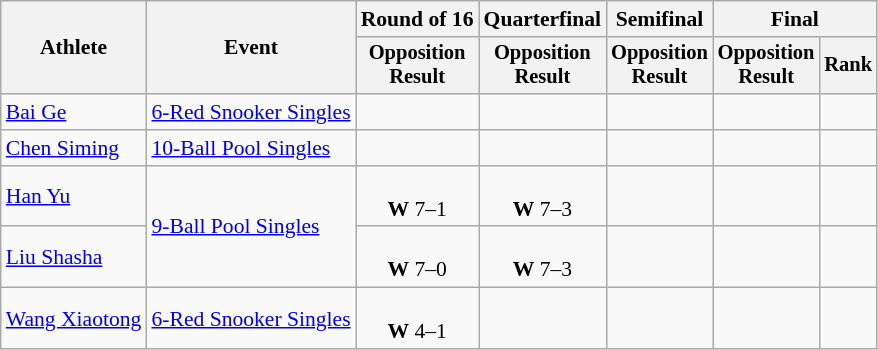<table class="wikitable" style="font-size:90%">
<tr>
<th rowspan=2>Athlete</th>
<th rowspan=2>Event</th>
<th>Round of 16</th>
<th>Quarterfinal</th>
<th>Semifinal</th>
<th colspan=2>Final</th>
</tr>
<tr style="font-size: 95%">
<th>Opposition<br>Result</th>
<th>Opposition<br>Result</th>
<th>Opposition<br>Result</th>
<th>Opposition<br>Result</th>
<th>Rank</th>
</tr>
<tr align=center>
<td align=left><a href='#'>Bai Ge</a></td>
<td align=left><a href='#'>6-Red Snooker Singles</a></td>
<td></td>
<td></td>
<td></td>
<td></td>
<td></td>
</tr>
<tr align=center>
<td align=left><a href='#'>Chen Siming</a></td>
<td align=left><a href='#'>10-Ball Pool Singles</a></td>
<td></td>
<td></td>
<td></td>
<td></td>
<td></td>
</tr>
<tr align=center>
<td align=left><a href='#'>Han Yu</a></td>
<td align=left rowspan=2><a href='#'>9-Ball Pool Singles</a></td>
<td><br><strong>W</strong> 7–1</td>
<td><br><strong>W</strong> 7–3</td>
<td><br></td>
<td></td>
<td></td>
</tr>
<tr align=center>
<td align=left><a href='#'>Liu Shasha</a></td>
<td><br><strong>W</strong> 7–0</td>
<td><br><strong>W</strong> 7–3</td>
<td><br></td>
<td></td>
<td></td>
</tr>
<tr align=center>
<td align=left><a href='#'>Wang Xiaotong</a></td>
<td align=left><a href='#'>6-Red Snooker Singles</a></td>
<td><br><strong>W</strong> 4–1</td>
<td><br></td>
<td></td>
<td></td>
<td></td>
</tr>
</table>
